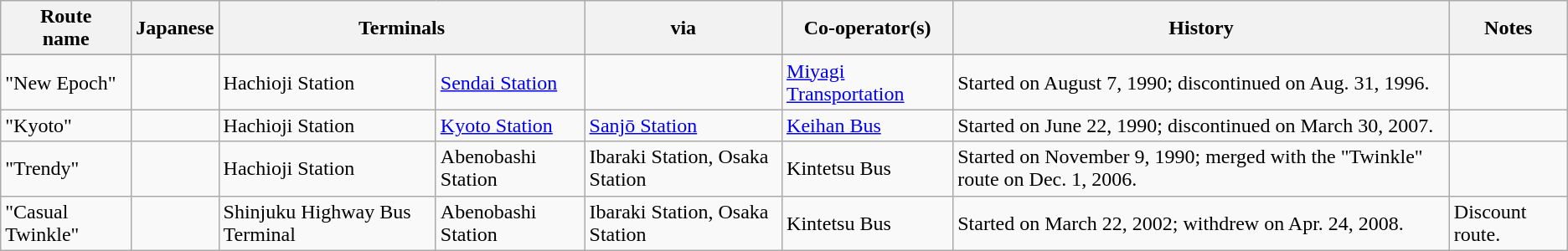<table class=wikitable>
<tr>
<th>Route<br>name</th>
<th>Japanese</th>
<th colspan=2>Terminals</th>
<th>via</th>
<th>Co-operator(s)</th>
<th>History</th>
<th>Notes</th>
</tr>
<tr>
</tr>
<tr>
<td>"New Epoch"</td>
<td></td>
<td>Hachioji Station</td>
<td><a href='#'>Sendai Station</a></td>
<td></td>
<td><a href='#'>Miyagi Transportation</a></td>
<td>Started on August 7, 1990; discontinued on Aug. 31, 1996.</td>
<td></td>
</tr>
<tr>
<td>"Kyoto"</td>
<td></td>
<td>Hachioji Station</td>
<td><a href='#'>Kyoto Station</a></td>
<td><a href='#'>Sanjō Station</a></td>
<td><a href='#'>Keihan Bus</a></td>
<td>Started on June 22, 1990; discontinued on March 30, 2007.</td>
<td></td>
</tr>
<tr>
<td>"Trendy"</td>
<td></td>
<td>Hachioji Station</td>
<td>Abenobashi Station</td>
<td>Ibaraki Station, Osaka Station</td>
<td>Kintetsu Bus</td>
<td>Started on November 9, 1990; merged with the "Twinkle" route on Dec. 1, 2006.</td>
<td></td>
</tr>
<tr>
<td>"Casual Twinkle"</td>
<td></td>
<td>Shinjuku Highway Bus Terminal</td>
<td>Abenobashi Station</td>
<td>Ibaraki Station, Osaka Station</td>
<td>Kintetsu Bus</td>
<td>Started on March 22, 2002; withdrew on Apr. 24, 2008.</td>
<td>Discount route.</td>
</tr>
</table>
